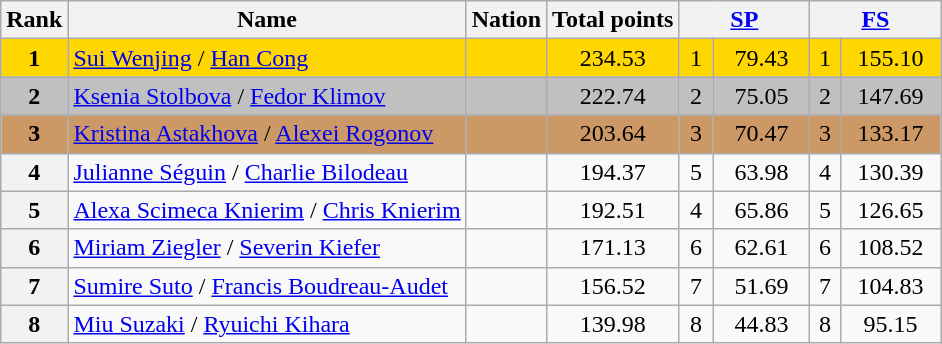<table class="wikitable sortable">
<tr>
<th>Rank</th>
<th>Name</th>
<th>Nation</th>
<th>Total points</th>
<th colspan="2" width="80px"><a href='#'>SP</a></th>
<th colspan="2" width="80px"><a href='#'>FS</a></th>
</tr>
<tr bgcolor="gold">
<td align="center"><strong>1</strong></td>
<td><a href='#'>Sui Wenjing</a> / <a href='#'>Han Cong</a></td>
<td></td>
<td align="center">234.53</td>
<td align="center">1</td>
<td align="center">79.43</td>
<td align="center">1</td>
<td align="center">155.10</td>
</tr>
<tr bgcolor="silver">
<td align="center"><strong>2</strong></td>
<td><a href='#'>Ksenia Stolbova</a> / <a href='#'>Fedor Klimov</a></td>
<td></td>
<td align="center">222.74</td>
<td align="center">2</td>
<td align="center">75.05</td>
<td align="center">2</td>
<td align="center">147.69</td>
</tr>
<tr bgcolor="cc9966">
<td align="center"><strong>3</strong></td>
<td><a href='#'>Kristina Astakhova</a> / <a href='#'>Alexei Rogonov</a></td>
<td></td>
<td align="center">203.64</td>
<td align="center">3</td>
<td align="center">70.47</td>
<td align="center">3</td>
<td align="center">133.17</td>
</tr>
<tr>
<th>4</th>
<td><a href='#'>Julianne Séguin</a> / <a href='#'>Charlie Bilodeau</a></td>
<td></td>
<td align="center">194.37</td>
<td align="center">5</td>
<td align="center">63.98</td>
<td align="center">4</td>
<td align="center">130.39</td>
</tr>
<tr>
<th>5</th>
<td><a href='#'>Alexa Scimeca Knierim</a> / <a href='#'>Chris Knierim</a></td>
<td></td>
<td align="center">192.51</td>
<td align="center">4</td>
<td align="center">65.86</td>
<td align="center">5</td>
<td align="center">126.65</td>
</tr>
<tr>
<th>6</th>
<td><a href='#'>Miriam Ziegler</a> / <a href='#'>Severin Kiefer</a></td>
<td></td>
<td align="center">171.13</td>
<td align="center">6</td>
<td align="center">62.61</td>
<td align="center">6</td>
<td align="center">108.52</td>
</tr>
<tr>
<th>7</th>
<td><a href='#'>Sumire Suto</a> / <a href='#'>Francis Boudreau-Audet</a></td>
<td></td>
<td align="center">156.52</td>
<td align="center">7</td>
<td align="center">51.69</td>
<td align="center">7</td>
<td align="center">104.83</td>
</tr>
<tr>
<th>8</th>
<td><a href='#'>Miu Suzaki</a> / <a href='#'>Ryuichi Kihara</a></td>
<td></td>
<td align="center">139.98</td>
<td align="center">8</td>
<td align="center">44.83</td>
<td align="center">8</td>
<td align="center">95.15</td>
</tr>
</table>
